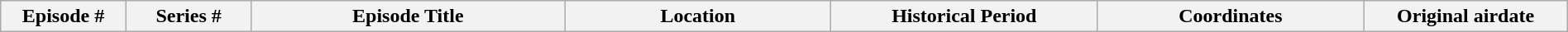<table class="wikitable plainrowheaders" style="width:100%; margin:auto;">
<tr>
<th style="width:8%;">Episode #</th>
<th style="width:8%;">Series #</th>
<th style="width:20%;">Episode Title</th>
<th style="width:17%;">Location</th>
<th style="width:17%;">Historical Period</th>
<th style="width:17%;">Coordinates</th>
<th style="width:13%;">Original airdate<br><onlyinclude>












</onlyinclude></th>
</tr>
</table>
